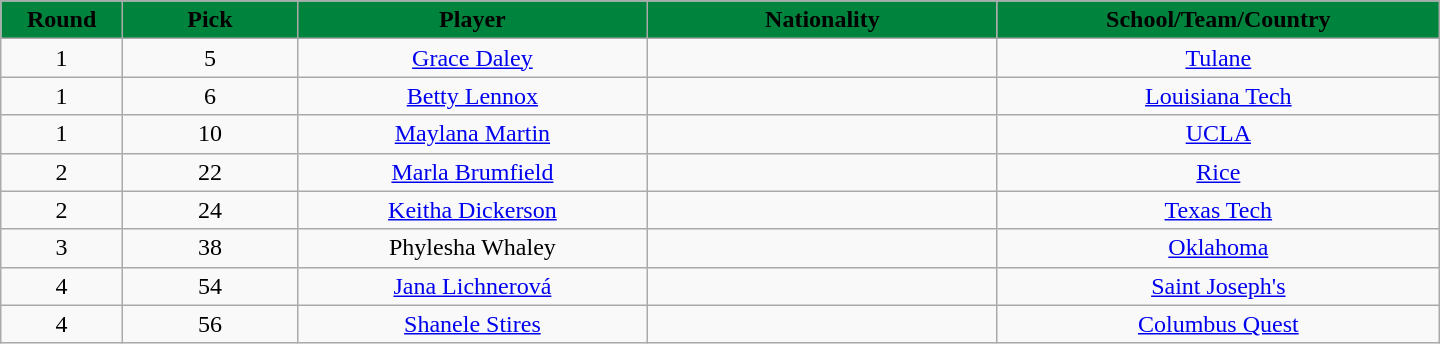<table class="wikitable" style="text-align:center; width:60em">
<tr>
<th style="background: #00843D" width="2%"><span>Round</span></th>
<th style="background: #00843D" width="5%"><span>Pick</span></th>
<th style="background: #00843D" width="10%"><span>Player</span></th>
<th style="background: #00843D" width="10%"><span>Nationality</span></th>
<th style="background: #00843D" width="10%"><span>School/Team/Country</span></th>
</tr>
<tr>
<td>1</td>
<td>5</td>
<td><a href='#'>Grace Daley</a></td>
<td></td>
<td><a href='#'>Tulane</a></td>
</tr>
<tr>
<td>1</td>
<td>6</td>
<td><a href='#'>Betty Lennox</a></td>
<td></td>
<td><a href='#'>Louisiana Tech</a></td>
</tr>
<tr>
<td>1</td>
<td>10</td>
<td><a href='#'>Maylana Martin</a></td>
<td></td>
<td><a href='#'>UCLA</a></td>
</tr>
<tr>
<td>2</td>
<td>22</td>
<td><a href='#'>Marla Brumfield</a></td>
<td></td>
<td><a href='#'>Rice</a></td>
</tr>
<tr>
<td>2</td>
<td>24</td>
<td><a href='#'>Keitha Dickerson</a></td>
<td></td>
<td><a href='#'>Texas Tech</a></td>
</tr>
<tr>
<td>3</td>
<td>38</td>
<td>Phylesha Whaley</td>
<td></td>
<td><a href='#'>Oklahoma</a></td>
</tr>
<tr>
<td>4</td>
<td>54</td>
<td><a href='#'>Jana Lichnerová</a></td>
<td></td>
<td><a href='#'>Saint Joseph's</a></td>
</tr>
<tr>
<td>4</td>
<td>56</td>
<td><a href='#'>Shanele Stires</a></td>
<td></td>
<td><a href='#'>Columbus Quest</a></td>
</tr>
</table>
